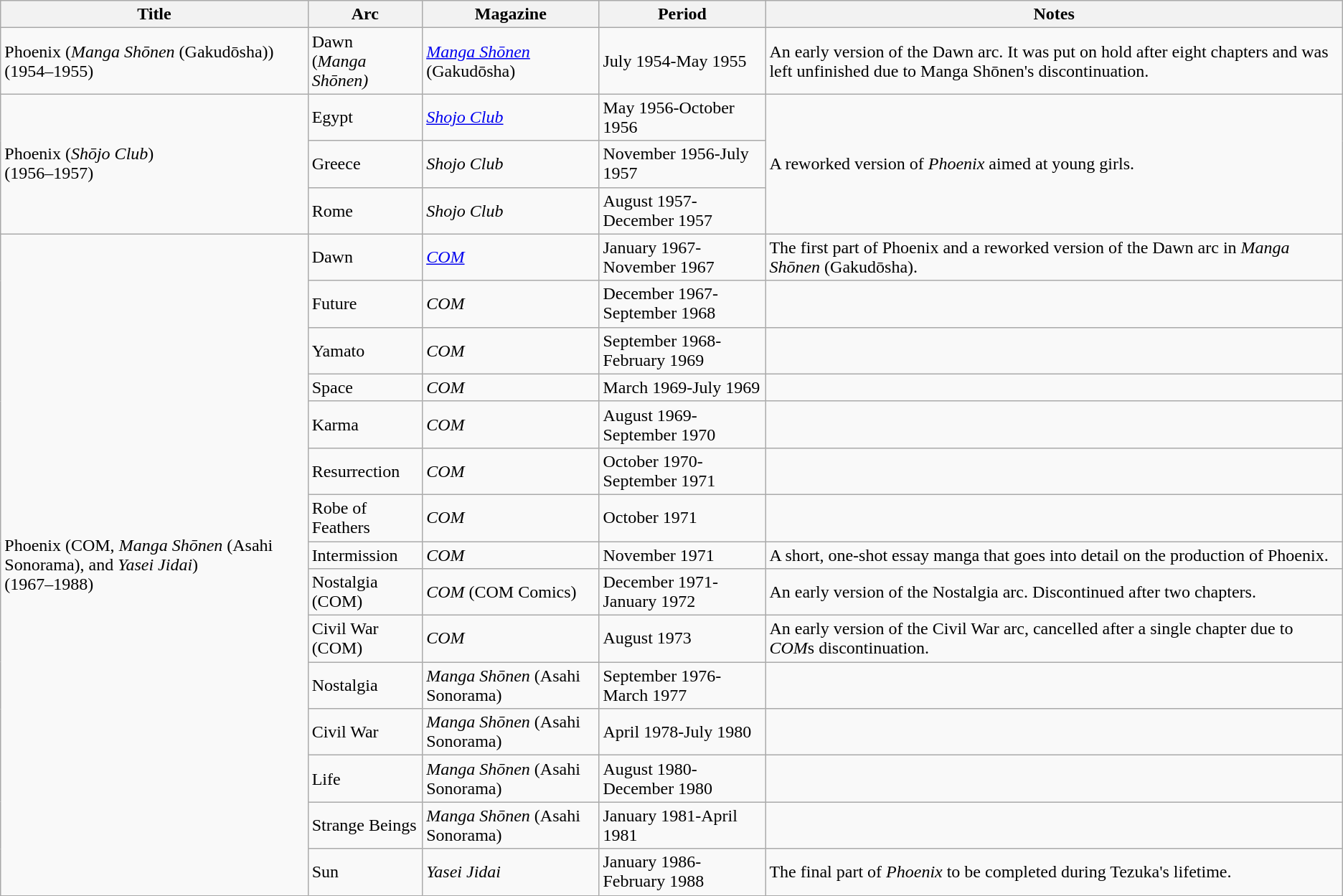<table class="wikitable">
<tr>
<th>Title</th>
<th>Arc</th>
<th>Magazine</th>
<th>Period</th>
<th>Notes</th>
</tr>
<tr>
<td>Phoenix (<em>Manga Shōnen</em> (Gakudōsha))<br>(1954–1955)</td>
<td>Dawn<br>(<em>Manga Shōnen)</em></td>
<td><em><a href='#'>Manga Shōnen</a></em> (Gakudōsha)</td>
<td>July 1954-May 1955</td>
<td>An early version of the Dawn arc. It was put on hold after eight chapters and was left unfinished due to Manga Shōnen's discontinuation.</td>
</tr>
<tr>
<td rowspan="3">Phoenix (<em>Shōjo Club</em>)<br>(1956–1957)</td>
<td>Egypt</td>
<td><em><a href='#'>Shojo Club</a></em></td>
<td>May 1956-October 1956</td>
<td rowspan="3">A reworked version of <em>Phoenix</em> aimed at young girls.</td>
</tr>
<tr>
<td>Greece</td>
<td><em>Shojo Club</em></td>
<td>November 1956-July 1957</td>
</tr>
<tr>
<td>Rome</td>
<td><em>Shojo Club</em></td>
<td>August 1957-December 1957</td>
</tr>
<tr>
<td rowspan="15">Phoenix (COM, <em>Manga Shōnen</em> (Asahi Sonorama), and <em>Yasei Jidai</em>)<br>(1967–1988)</td>
<td>Dawn</td>
<td><em><a href='#'>COM</a></em></td>
<td>January 1967-November 1967</td>
<td>The first part of Phoenix and a reworked version of the Dawn arc in <em>Manga Shōnen</em> (Gakudōsha).</td>
</tr>
<tr>
<td>Future</td>
<td><em>COM</em></td>
<td>December 1967-September 1968</td>
<td></td>
</tr>
<tr>
<td>Yamato</td>
<td><em>COM</em></td>
<td>September 1968-February 1969</td>
<td></td>
</tr>
<tr>
<td>Space</td>
<td><em>COM</em></td>
<td>March 1969-July 1969</td>
<td></td>
</tr>
<tr>
<td>Karma</td>
<td><em>COM</em></td>
<td>August 1969-September 1970</td>
<td></td>
</tr>
<tr>
<td>Resurrection</td>
<td><em>COM</em></td>
<td>October 1970-September 1971</td>
<td></td>
</tr>
<tr>
<td>Robe of Feathers</td>
<td><em>COM</em></td>
<td>October 1971</td>
<td></td>
</tr>
<tr>
<td>Intermission</td>
<td><em>COM</em></td>
<td>November 1971</td>
<td>A short, one-shot essay manga that goes into detail on the production of Phoenix.</td>
</tr>
<tr>
<td>Nostalgia (COM)</td>
<td><em>COM</em> (COM Comics)</td>
<td>December 1971-January 1972</td>
<td>An early version of the Nostalgia arc. Discontinued after two chapters.</td>
</tr>
<tr>
<td>Civil War (COM)</td>
<td><em>COM</em></td>
<td>August 1973</td>
<td>An early version of the Civil War arc, cancelled after a single chapter due to <em>COM</em>s discontinuation.</td>
</tr>
<tr>
<td>Nostalgia</td>
<td><em>Manga Shōnen</em> (Asahi Sonorama)</td>
<td>September 1976-March 1977</td>
<td></td>
</tr>
<tr>
<td>Civil War</td>
<td><em>Manga Shōnen</em> (Asahi Sonorama)</td>
<td>April 1978-July 1980</td>
<td></td>
</tr>
<tr>
<td>Life</td>
<td><em>Manga Shōnen</em> (Asahi Sonorama)</td>
<td>August 1980-December 1980</td>
<td></td>
</tr>
<tr>
<td>Strange Beings</td>
<td><em>Manga Shōnen</em> (Asahi Sonorama)</td>
<td>January 1981-April 1981</td>
<td></td>
</tr>
<tr>
<td>Sun</td>
<td><em>Yasei Jidai</em></td>
<td>January 1986- February 1988</td>
<td>The final part of <em>Phoenix</em> to be completed during Tezuka's lifetime.</td>
</tr>
</table>
